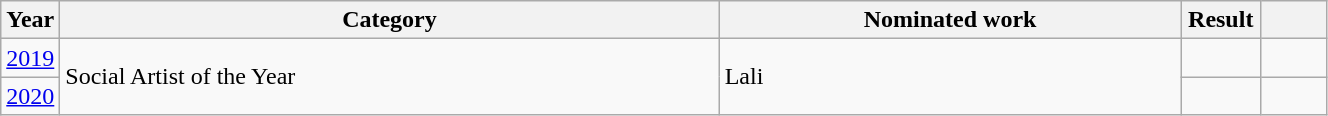<table class="wikitable plainrowheaders" style="width:70%;">
<tr>
<th scope="col" style="width:4%;">Year</th>
<th scope="col" style="width:50%;">Category</th>
<th scope="col" style="width:35%;">Nominated work</th>
<th scope="col" style="width:6%;">Result</th>
<th scope="col" style="width:6%;"></th>
</tr>
<tr>
<td align=center><a href='#'>2019</a></td>
<td rowspan="2">Social Artist of the Year</td>
<td rowspan="2">Lali</td>
<td></td>
<td align=center></td>
</tr>
<tr>
<td align=center><a href='#'>2020</a></td>
<td></td>
<td align=center></td>
</tr>
</table>
